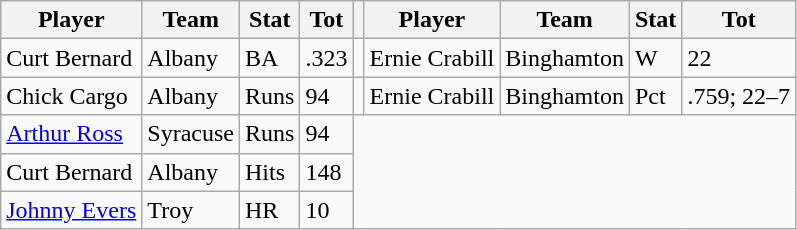<table class="wikitable">
<tr>
<th>Player</th>
<th>Team</th>
<th>Stat</th>
<th>Tot</th>
<th></th>
<th>Player</th>
<th>Team</th>
<th>Stat</th>
<th>Tot</th>
</tr>
<tr>
<td>Curt Bernard</td>
<td>Albany</td>
<td>BA</td>
<td>.323</td>
<td></td>
<td>Ernie Crabill</td>
<td>Binghamton</td>
<td>W</td>
<td>22</td>
</tr>
<tr>
<td>Chick Cargo</td>
<td>Albany</td>
<td>Runs</td>
<td>94</td>
<td></td>
<td>Ernie Crabill</td>
<td>Binghamton</td>
<td>Pct</td>
<td>.759; 22–7</td>
</tr>
<tr>
<td><a href='#'>Arthur Ross</a></td>
<td>Syracuse</td>
<td>Runs</td>
<td>94</td>
</tr>
<tr>
<td>Curt Bernard</td>
<td>Albany</td>
<td>Hits</td>
<td>148</td>
</tr>
<tr>
<td><a href='#'>Johnny Evers</a></td>
<td>Troy</td>
<td>HR</td>
<td>10</td>
</tr>
</table>
